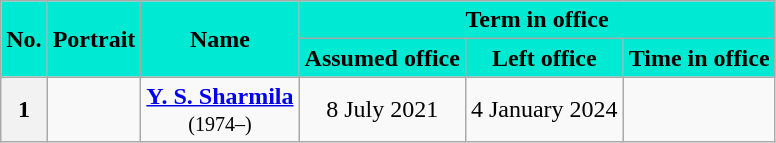<table class="wikitable sortable" style="text-align: center;">
<tr>
<th rowspan=2 style="background-color:#00EAD3;color:black">No.</th>
<th rowspan=2 style="background-color:#00EAD3;color:black">Portrait</th>
<th rowspan=2 style="background-color:#00EAD3;color:black">Name<br></th>
<th colspan=3 style="background-color:#00EAD3;color:black">Term in office</th>
</tr>
<tr>
<th style="background-color:#00EAD3;color:black">Assumed office</th>
<th style="background-color:#00EAD3;color:black">Left office</th>
<th style="background-color:#00EAD3;color:black">Time in office</th>
</tr>
<tr>
<th>1</th>
<td></td>
<td><strong><a href='#'>Y. S. Sharmila</a></strong><br><small>(1974–)</small></td>
<td>8 July 2021</td>
<td>4 January 2024</td>
<td></td>
</tr>
</table>
